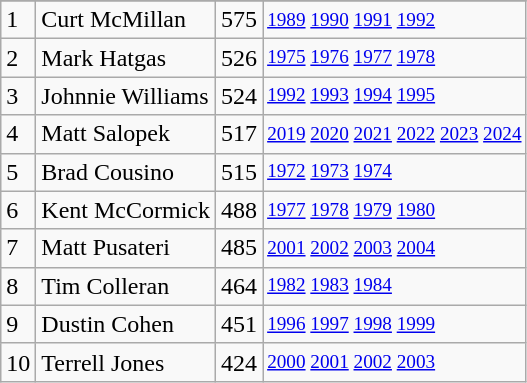<table class="wikitable">
<tr>
</tr>
<tr>
<td>1</td>
<td>Curt McMillan</td>
<td>575</td>
<td style="font-size:80%;"><a href='#'>1989</a> <a href='#'>1990</a> <a href='#'>1991</a> <a href='#'>1992</a></td>
</tr>
<tr>
<td>2</td>
<td>Mark Hatgas</td>
<td>526</td>
<td style="font-size:80%;"><a href='#'>1975</a> <a href='#'>1976</a> <a href='#'>1977</a> <a href='#'>1978</a></td>
</tr>
<tr>
<td>3</td>
<td>Johnnie Williams</td>
<td>524</td>
<td style="font-size:80%;"><a href='#'>1992</a> <a href='#'>1993</a> <a href='#'>1994</a> <a href='#'>1995</a></td>
</tr>
<tr>
<td>4</td>
<td>Matt Salopek</td>
<td>517</td>
<td style="font-size:80%;"><a href='#'>2019</a> <a href='#'>2020</a> <a href='#'>2021</a> <a href='#'>2022</a> <a href='#'>2023</a> <a href='#'>2024</a></td>
</tr>
<tr>
<td>5</td>
<td>Brad Cousino</td>
<td>515</td>
<td style="font-size:80%;"><a href='#'>1972</a> <a href='#'>1973</a> <a href='#'>1974</a></td>
</tr>
<tr>
<td>6</td>
<td>Kent McCormick</td>
<td>488</td>
<td style="font-size:80%;"><a href='#'>1977</a> <a href='#'>1978</a> <a href='#'>1979</a> <a href='#'>1980</a></td>
</tr>
<tr>
<td>7</td>
<td>Matt Pusateri</td>
<td>485</td>
<td style="font-size:80%;"><a href='#'>2001</a> <a href='#'>2002</a> <a href='#'>2003</a> <a href='#'>2004</a></td>
</tr>
<tr>
<td>8</td>
<td>Tim Colleran</td>
<td>464</td>
<td style="font-size:80%;"><a href='#'>1982</a> <a href='#'>1983</a> <a href='#'>1984</a></td>
</tr>
<tr>
<td>9</td>
<td>Dustin Cohen</td>
<td>451</td>
<td style="font-size:80%;"><a href='#'>1996</a> <a href='#'>1997</a> <a href='#'>1998</a> <a href='#'>1999</a></td>
</tr>
<tr>
<td>10</td>
<td>Terrell Jones</td>
<td>424</td>
<td style="font-size:80%;"><a href='#'>2000</a> <a href='#'>2001</a> <a href='#'>2002</a> <a href='#'>2003</a></td>
</tr>
</table>
